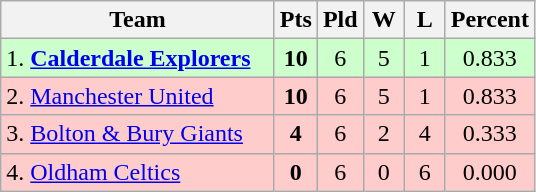<table class="wikitable" style="text-align: center;">
<tr>
<th width="175">Team</th>
<th width="20" abbr="Points">Pts</th>
<th width="20" abbr="Played">Pld</th>
<th width="20" abbr="Won">W</th>
<th width="20" abbr="Lost">L</th>
<th width="20" abbr="Percentage">Percent</th>
</tr>
<tr style="background: #ccffcc;">
<td style="text-align:left;">1. <strong><a href='#'>Calderdale Explorers</a></strong></td>
<td><strong>10</strong></td>
<td>6</td>
<td>5</td>
<td>1</td>
<td>0.833</td>
</tr>
<tr style="background: #ffcccc;">
<td style="text-align:left;">2. <a href='#'>Manchester United</a></td>
<td><strong>10</strong></td>
<td>6</td>
<td>5</td>
<td>1</td>
<td>0.833</td>
</tr>
<tr style="background: #ffcccc;">
<td style="text-align:left;">3. <a href='#'>Bolton & Bury Giants</a></td>
<td><strong>4</strong></td>
<td>6</td>
<td>2</td>
<td>4</td>
<td>0.333</td>
</tr>
<tr style="background: #ffcccc;">
<td style="text-align:left;">4. <a href='#'>Oldham Celtics</a></td>
<td><strong>0</strong></td>
<td>6</td>
<td>0</td>
<td>6</td>
<td>0.000</td>
</tr>
</table>
